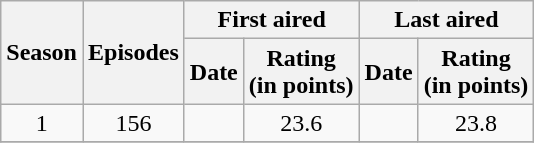<table class="wikitable" style="text-align: center">
<tr>
<th scope="col" rowspan="2">Season</th>
<th scope="col" rowspan="2" colspan="1">Episodes</th>
<th scope="col" colspan="2">First aired</th>
<th scope="col" colspan="2">Last aired</th>
</tr>
<tr>
<th scope="col">Date</th>
<th scope="col">Rating<br>(in points)</th>
<th scope="col">Date</th>
<th scope="col">Rating<br>(in points)</th>
</tr>
<tr>
<td>1</td>
<td>156</td>
<td></td>
<td>23.6</td>
<td></td>
<td>23.8</td>
</tr>
<tr>
</tr>
</table>
